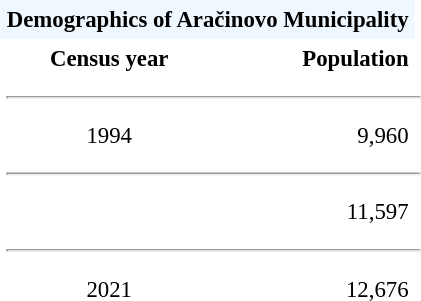<table class="toccolours" align="center" cellpadding="4" cellspacing="0" style="margin:0 0 1em 1em; font-size: 95%;">
<tr>
<th colspan=2 bgcolor="#F0F8FF" align="center">Demographics of <strong>Aračinovo Municipality</strong></th>
<th></th>
</tr>
<tr>
<th align="center">Census year</th>
<th align="right">Population</th>
</tr>
<tr>
<td colspan=3><hr></td>
</tr>
<tr>
<td align="center">1994</td>
<td align="right">9,960</td>
</tr>
<tr>
<td colspan=3><hr></td>
</tr>
<tr>
<td align="center"></td>
<td align="right">11,597</td>
</tr>
<tr>
<td colspan=3><hr></td>
</tr>
<tr>
<td align="center">2021</td>
<td align="right">12,676</td>
</tr>
<tr>
<td></td>
</tr>
</table>
